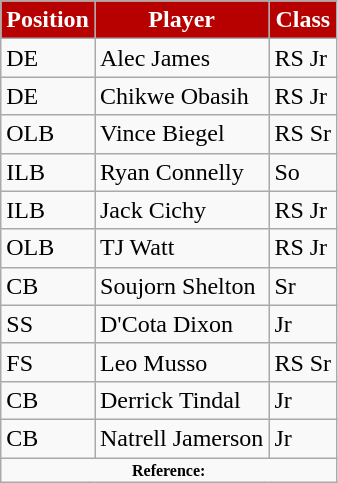<table class="wikitable">
<tr>
<th style="background:#B70101; color:#fff;">Position</th>
<th style="background:#B70101; color:#fff;">Player</th>
<th style="background:#B70101; color:#fff;">Class</th>
</tr>
<tr>
<td>DE</td>
<td>Alec James</td>
<td>RS Jr</td>
</tr>
<tr>
<td>DE</td>
<td>Chikwe Obasih</td>
<td>RS Jr</td>
</tr>
<tr>
<td>OLB</td>
<td>Vince Biegel</td>
<td>RS Sr</td>
</tr>
<tr>
<td>ILB</td>
<td>Ryan Connelly</td>
<td>So</td>
</tr>
<tr>
<td>ILB</td>
<td>Jack Cichy</td>
<td>RS Jr</td>
</tr>
<tr>
<td>OLB</td>
<td>TJ Watt</td>
<td>RS Jr</td>
</tr>
<tr>
<td>CB</td>
<td>Soujorn Shelton</td>
<td>Sr</td>
</tr>
<tr>
<td>SS</td>
<td>D'Cota Dixon</td>
<td>Jr</td>
</tr>
<tr>
<td>FS</td>
<td>Leo Musso</td>
<td>RS Sr</td>
</tr>
<tr>
<td>CB</td>
<td>Derrick Tindal</td>
<td>Jr</td>
</tr>
<tr>
<td>CB</td>
<td>Natrell Jamerson</td>
<td>Jr</td>
</tr>
<tr>
<td colspan="3"  style="font-size:8pt; text-align:center;"><strong>Reference:</strong></td>
</tr>
</table>
